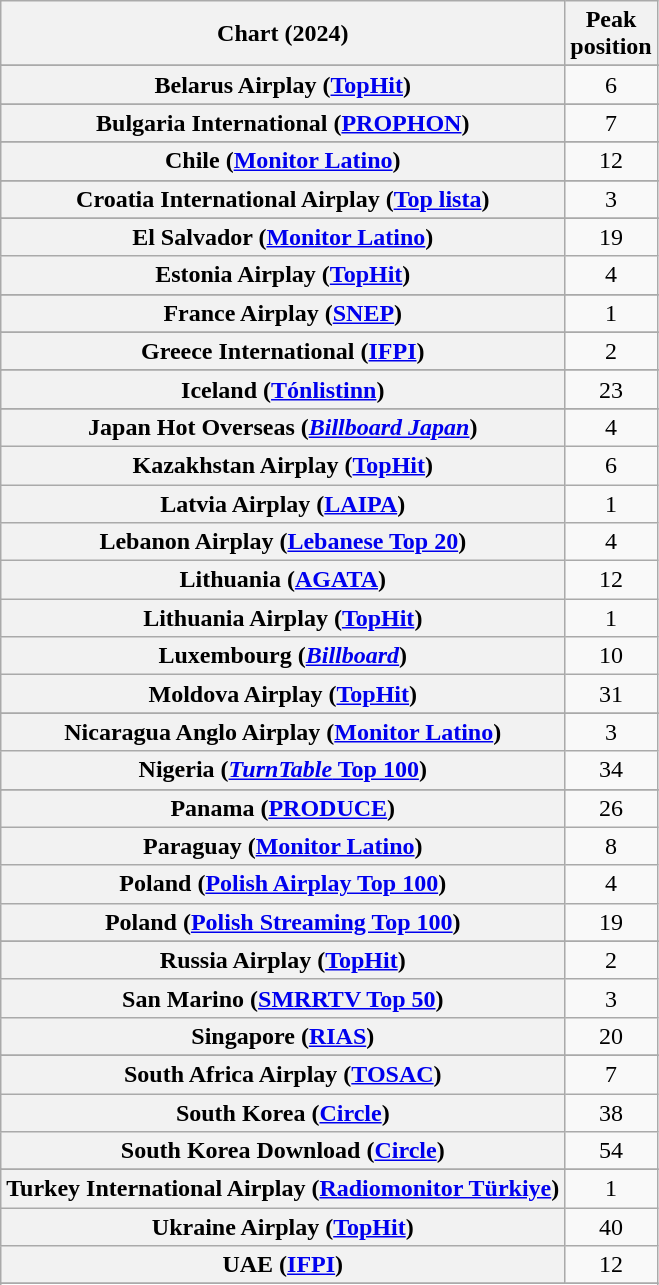<table class="wikitable sortable plainrowheaders" style="text-align:center">
<tr>
<th scope="col">Chart (2024)</th>
<th scope="col">Peak<br>position</th>
</tr>
<tr>
</tr>
<tr>
</tr>
<tr>
</tr>
<tr>
<th scope="row">Belarus Airplay (<a href='#'>TopHit</a>)</th>
<td>6</td>
</tr>
<tr>
</tr>
<tr>
</tr>
<tr>
</tr>
<tr>
<th scope="row">Bulgaria International (<a href='#'>PROPHON</a>)</th>
<td>7</td>
</tr>
<tr>
</tr>
<tr>
</tr>
<tr>
</tr>
<tr>
</tr>
<tr>
<th scope="row">Chile (<a href='#'>Monitor Latino</a>)</th>
<td>12</td>
</tr>
<tr>
</tr>
<tr>
<th scope="row">Croatia International Airplay (<a href='#'>Top lista</a>)</th>
<td>3</td>
</tr>
<tr>
</tr>
<tr>
</tr>
<tr>
</tr>
<tr>
<th scope="row">El Salvador (<a href='#'>Monitor Latino</a>)</th>
<td>19</td>
</tr>
<tr>
<th scope="row">Estonia Airplay (<a href='#'>TopHit</a>)</th>
<td>4</td>
</tr>
<tr>
</tr>
<tr>
<th scope="row">France Airplay (<a href='#'>SNEP</a>)</th>
<td>1</td>
</tr>
<tr>
</tr>
<tr>
</tr>
<tr>
</tr>
<tr>
<th scope="row">Greece International (<a href='#'>IFPI</a>)</th>
<td>2</td>
</tr>
<tr>
</tr>
<tr>
</tr>
<tr>
</tr>
<tr>
<th scope="row">Iceland (<a href='#'>Tónlistinn</a>)</th>
<td>23</td>
</tr>
<tr>
</tr>
<tr>
</tr>
<tr>
<th scope="row">Japan Hot Overseas (<em><a href='#'>Billboard Japan</a></em>)</th>
<td>4</td>
</tr>
<tr>
<th scope="row">Kazakhstan Airplay (<a href='#'>TopHit</a>)</th>
<td>6</td>
</tr>
<tr>
<th scope="row">Latvia Airplay (<a href='#'>LAIPA</a>)</th>
<td>1</td>
</tr>
<tr>
<th scope="row">Lebanon Airplay (<a href='#'>Lebanese Top 20</a>)</th>
<td>4</td>
</tr>
<tr>
<th scope="row">Lithuania (<a href='#'>AGATA</a>)</th>
<td>12</td>
</tr>
<tr>
<th scope="row">Lithuania Airplay (<a href='#'>TopHit</a>)</th>
<td>1</td>
</tr>
<tr>
<th scope="row">Luxembourg (<em><a href='#'>Billboard</a></em>)</th>
<td>10</td>
</tr>
<tr>
<th scope="row">Moldova Airplay (<a href='#'>TopHit</a>)</th>
<td>31</td>
</tr>
<tr>
</tr>
<tr>
</tr>
<tr>
</tr>
<tr>
<th scope="row">Nicaragua Anglo Airplay (<a href='#'>Monitor Latino</a>)</th>
<td>3</td>
</tr>
<tr>
<th scope="row">Nigeria (<a href='#'><em>TurnTable</em> Top 100</a>)</th>
<td>34</td>
</tr>
<tr>
</tr>
<tr>
<th scope="row">Panama (<a href='#'>PRODUCE</a>)</th>
<td>26</td>
</tr>
<tr>
<th scope="row">Paraguay (<a href='#'>Monitor Latino</a>)</th>
<td>8</td>
</tr>
<tr>
<th scope="row">Poland (<a href='#'>Polish Airplay Top 100</a>)</th>
<td>4</td>
</tr>
<tr>
<th scope="row">Poland (<a href='#'>Polish Streaming Top 100</a>)</th>
<td>19</td>
</tr>
<tr>
</tr>
<tr>
</tr>
<tr>
</tr>
<tr>
<th scope="row">Russia Airplay (<a href='#'>TopHit</a>)</th>
<td>2</td>
</tr>
<tr>
<th scope="row">San Marino (<a href='#'>SMRRTV Top 50</a>)</th>
<td>3</td>
</tr>
<tr>
<th scope="row">Singapore (<a href='#'>RIAS</a>)</th>
<td>20</td>
</tr>
<tr>
</tr>
<tr>
</tr>
<tr>
<th scope="row">South Africa Airplay (<a href='#'>TOSAC</a>)</th>
<td>7</td>
</tr>
<tr>
<th scope="row">South Korea  (<a href='#'>Circle</a>)</th>
<td>38</td>
</tr>
<tr>
<th scope="row">South Korea Download (<a href='#'>Circle</a>)</th>
<td>54</td>
</tr>
<tr>
</tr>
<tr>
</tr>
<tr>
</tr>
<tr>
<th scope="row">Turkey International Airplay (<a href='#'>Radiomonitor Türkiye</a>)</th>
<td>1</td>
</tr>
<tr>
<th scope="row">Ukraine Airplay (<a href='#'>TopHit</a>)</th>
<td>40</td>
</tr>
<tr>
<th scope="row">UAE (<a href='#'>IFPI</a>)</th>
<td>12</td>
</tr>
<tr>
</tr>
<tr>
</tr>
<tr>
</tr>
<tr>
</tr>
<tr>
</tr>
</table>
